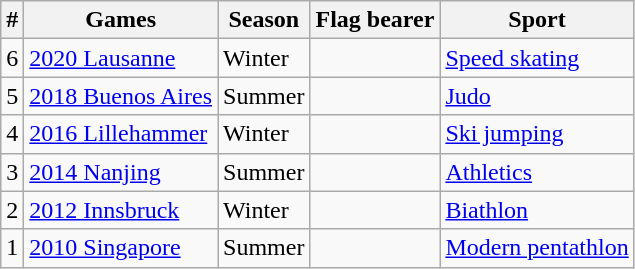<table class="wikitable sortable">
<tr>
<th>#</th>
<th>Games</th>
<th>Season</th>
<th>Flag bearer</th>
<th>Sport</th>
</tr>
<tr>
<td>6</td>
<td><a href='#'>2020 Lausanne</a></td>
<td>Winter</td>
<td></td>
<td><a href='#'>Speed skating</a></td>
</tr>
<tr>
<td>5</td>
<td><a href='#'>2018 Buenos Aires</a></td>
<td>Summer</td>
<td></td>
<td><a href='#'>Judo</a></td>
</tr>
<tr>
<td>4</td>
<td><a href='#'>2016 Lillehammer</a></td>
<td>Winter</td>
<td></td>
<td><a href='#'>Ski jumping</a></td>
</tr>
<tr>
<td>3</td>
<td><a href='#'>2014 Nanjing</a></td>
<td>Summer</td>
<td></td>
<td><a href='#'>Athletics</a></td>
</tr>
<tr>
<td>2</td>
<td><a href='#'>2012 Innsbruck</a></td>
<td>Winter</td>
<td></td>
<td><a href='#'>Biathlon</a></td>
</tr>
<tr>
<td>1</td>
<td><a href='#'>2010 Singapore</a></td>
<td>Summer</td>
<td></td>
<td><a href='#'>Modern pentathlon</a></td>
</tr>
</table>
